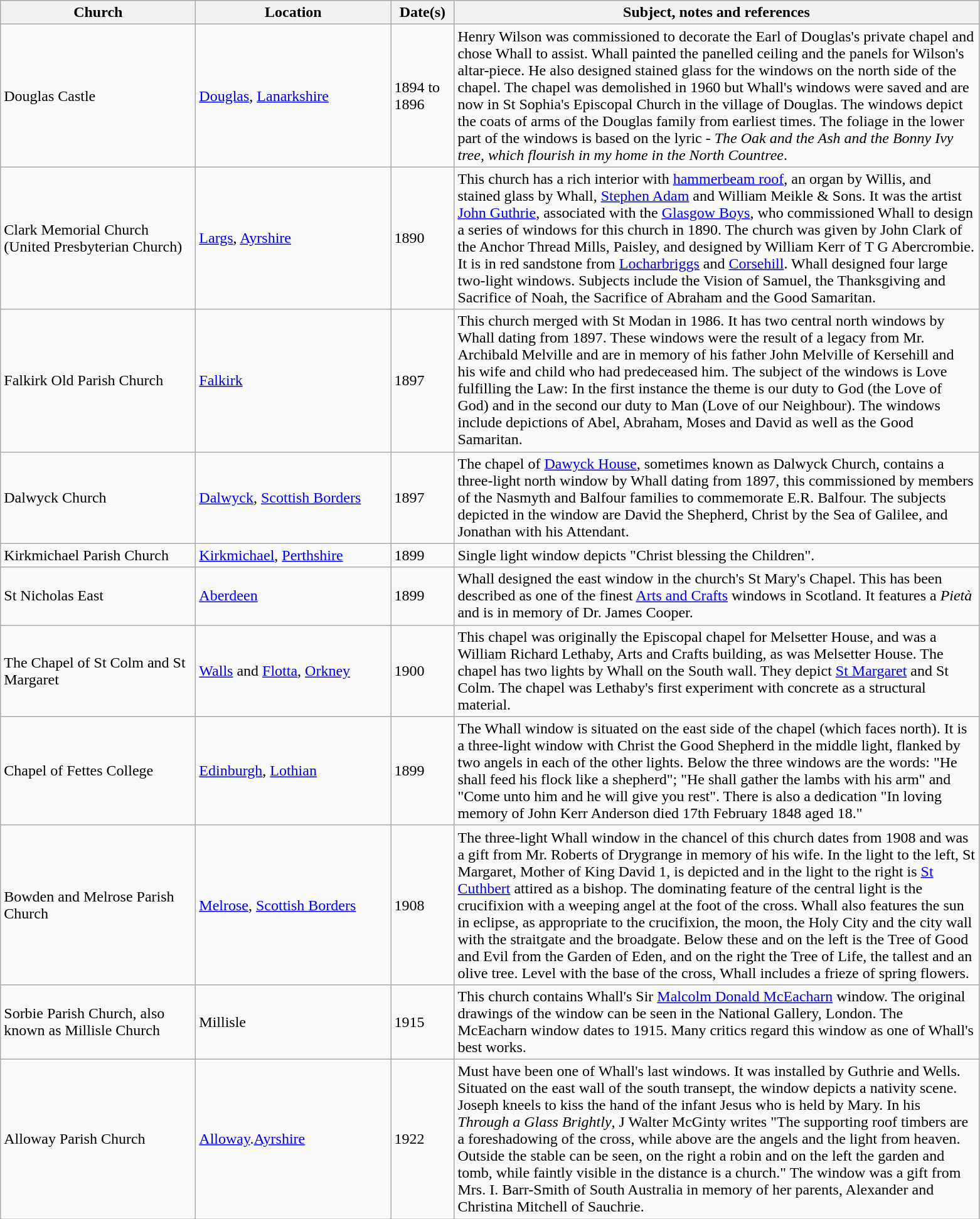<table class="wikitable sortable">
<tr>
<th style="width:200px">Church</th>
<th style="width:200px">Location</th>
<th style="width:60px">Date(s)</th>
<th style="width:550px" class="unsortable">Subject, notes and references</th>
</tr>
<tr>
<td>Douglas Castle</td>
<td><a href='#'>Douglas</a>, <a href='#'>Lanarkshire</a></td>
<td>1894 to 1896</td>
<td>Henry Wilson was commissioned to decorate the Earl of Douglas's private chapel and chose Whall to assist. Whall painted the panelled ceiling and the panels for Wilson's altar-piece. He also designed stained glass for the windows on the north side of the chapel. The chapel was demolished in 1960 but Whall's windows were saved and are now in St Sophia's Episcopal Church in the village of Douglas. The windows depict the coats of arms of the Douglas family from earliest times. The foliage in the lower part of the windows is based on the lyric - <em>The Oak and the Ash and the Bonny Ivy tree, which flourish in my home in the North Countree</em>.</td>
</tr>
<tr>
<td>Clark Memorial Church (United Presbyterian Church)</td>
<td><a href='#'>Largs</a>, <a href='#'>Ayrshire</a></td>
<td>1890</td>
<td>This church has a rich interior with <a href='#'>hammerbeam roof</a>, an organ by Willis, and stained glass by Whall, <a href='#'>Stephen Adam</a> and William Meikle & Sons.  It was the artist <a href='#'>John Guthrie</a>, associated with the <a href='#'>Glasgow Boys</a>, who commissioned Whall to design a series of windows for this church in 1890. The church was given by John Clark of the Anchor Thread Mills, Paisley, and designed by William Kerr of T G Abercrombie. It is in red sandstone from <a href='#'>Locharbriggs</a> and <a href='#'>Corsehill</a>. Whall designed four large two-light windows. Subjects include the Vision of Samuel, the Thanksgiving and Sacrifice of Noah, the Sacrifice of Abraham and the Good Samaritan.</td>
</tr>
<tr>
<td>Falkirk Old Parish Church</td>
<td><a href='#'>Falkirk</a></td>
<td>1897</td>
<td>This church merged with St Modan in 1986. It has two central north windows by Whall dating from 1897. These windows were the result of a legacy from Mr. Archibald Melville and are in memory of his father John Melville of Kersehill and his wife and child who had predeceased him. The subject of the windows is Love fulfilling the Law: In the first instance the theme is our duty to God (the Love of God) and in the second our duty to Man (Love of our Neighbour). The windows include depictions of Abel, Abraham, Moses and David as well as the Good Samaritan.</td>
</tr>
<tr>
<td>Dalwyck Church</td>
<td><a href='#'>Dalwyck</a>, <a href='#'>Scottish Borders</a></td>
<td>1897</td>
<td>The chapel of <a href='#'>Dawyck House</a>, sometimes known as Dalwyck Church, contains a three-light north window by Whall dating from 1897, this commissioned by members of the Nasmyth and Balfour families to commemorate E.R. Balfour. The subjects depicted in the window are David the Shepherd, Christ by the Sea of Galilee, and Jonathan with his Attendant.</td>
</tr>
<tr>
<td>Kirkmichael Parish Church</td>
<td><a href='#'>Kirkmichael</a>, <a href='#'>Perthshire</a></td>
<td>1899</td>
<td>Single light window depicts "Christ blessing the Children".</td>
</tr>
<tr>
<td>St Nicholas East</td>
<td><a href='#'>Aberdeen</a></td>
<td>1899</td>
<td>Whall designed the east window in the church's St Mary's Chapel. This has been described as one of the finest <a href='#'>Arts and Crafts</a> windows in Scotland. It features a <em>Pietà</em> and is in memory of Dr. James Cooper.</td>
</tr>
<tr>
<td>The Chapel of St Colm and St Margaret</td>
<td><a href='#'>Walls</a> and <a href='#'>Flotta</a>, <a href='#'>Orkney</a></td>
<td>1900</td>
<td>This chapel was originally the Episcopal chapel for Melsetter House, and was a William Richard Lethaby, Arts and Crafts building, as was Melsetter House. The chapel has two lights by Whall on the South wall. They depict <a href='#'>St Margaret</a> and St Colm. The chapel was Lethaby's first experiment with concrete as a structural material.</td>
</tr>
<tr>
<td>Chapel of Fettes College</td>
<td><a href='#'>Edinburgh</a>, <a href='#'>Lothian</a></td>
<td>1899</td>
<td>The Whall window is situated on the east side of the chapel (which faces north). It is a three-light window with Christ the Good Shepherd in the middle light, flanked by two angels in each of the other lights. Below the three windows are the words: "He shall feed his flock like a shepherd";  "He shall gather the lambs with his arm" and "Come unto him and he will give you rest". There is also a dedication "In loving memory of John Kerr Anderson died 17th February 1848 aged 18."</td>
</tr>
<tr>
<td>Bowden and Melrose Parish Church</td>
<td><a href='#'>Melrose</a>, <a href='#'>Scottish Borders</a></td>
<td>1908</td>
<td>The three-light Whall window in the chancel of this church dates from 1908 and was a gift from Mr. Roberts of Drygrange in memory of his wife. In the light to the left, St Margaret, Mother of King David 1, is depicted and in the light to the right is <a href='#'>St Cuthbert</a> attired as a bishop. The dominating feature of the central light is the crucifixion with a weeping angel at the foot of the cross. Whall also features the sun in eclipse, as appropriate to the crucifixion, the moon, the Holy City and the city wall with the straitgate and the broadgate. Below these and on the left is the Tree of Good and Evil from the Garden of Eden, and on the right the Tree of Life, the tallest and an olive tree. Level with the base of the cross, Whall includes a frieze of spring flowers.</td>
</tr>
<tr>
<td>Sorbie Parish Church, also known as Millisle Church</td>
<td>Millisle</td>
<td>1915</td>
<td>This church contains Whall's Sir <a href='#'>Malcolm Donald McEacharn</a> window. The original drawings of the window can be seen in the National Gallery, London. The McEacharn window dates to 1915. Many critics regard this window as one of Whall's best works.</td>
</tr>
<tr>
<td>Alloway Parish Church</td>
<td><a href='#'>Alloway</a>.<a href='#'>Ayrshire</a></td>
<td>1922</td>
<td>Must have been one of Whall's last windows. It was installed by Guthrie and Wells.  Situated on the east wall of the south transept, the window depicts a nativity scene. Joseph kneels to kiss the hand of the infant Jesus who is held by Mary. In his <em>Through a Glass Brightly</em>,  J Walter McGinty writes "The supporting roof timbers are a foreshadowing of the cross, while above are the angels and the light from heaven. Outside the stable can be seen, on the right a robin and on the left the garden and tomb, while faintly visible in the distance is a church."  The window was a gift from Mrs. I. Barr-Smith of South Australia in memory of her parents, Alexander and Christina Mitchell of Sauchrie.</td>
</tr>
</table>
